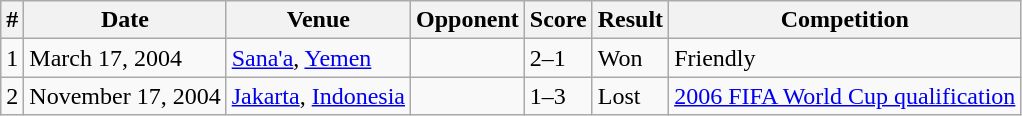<table class="wikitable">
<tr>
<th>#</th>
<th>Date</th>
<th>Venue</th>
<th>Opponent</th>
<th>Score</th>
<th>Result</th>
<th>Competition</th>
</tr>
<tr>
<td>1</td>
<td>March 17, 2004</td>
<td><a href='#'>Sana'a</a>, <a href='#'>Yemen</a></td>
<td></td>
<td>2–1</td>
<td>Won</td>
<td>Friendly</td>
</tr>
<tr>
<td>2</td>
<td>November 17, 2004</td>
<td><a href='#'>Jakarta</a>, <a href='#'>Indonesia</a></td>
<td></td>
<td>1–3</td>
<td>Lost</td>
<td><a href='#'>2006 FIFA World Cup qualification</a></td>
</tr>
</table>
